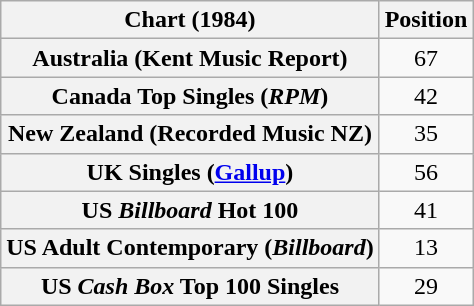<table class="wikitable sortable plainrowheaders" style="text-align:center">
<tr>
<th scope="col">Chart (1984)</th>
<th scope="col">Position</th>
</tr>
<tr>
<th scope="row">Australia (Kent Music Report)</th>
<td>67</td>
</tr>
<tr>
<th scope="row">Canada Top Singles (<em>RPM</em>)</th>
<td>42</td>
</tr>
<tr>
<th scope="row">New Zealand (Recorded Music NZ)</th>
<td>35</td>
</tr>
<tr>
<th scope="row">UK Singles (<a href='#'>Gallup</a>)</th>
<td>56</td>
</tr>
<tr>
<th scope="row">US <em>Billboard</em> Hot 100</th>
<td>41</td>
</tr>
<tr>
<th scope="row">US Adult Contemporary (<em>Billboard</em>)</th>
<td>13</td>
</tr>
<tr>
<th scope="row">US <em>Cash Box</em> Top 100 Singles</th>
<td>29</td>
</tr>
</table>
